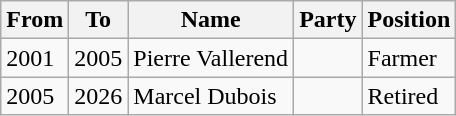<table class="wikitable">
<tr>
<th>From</th>
<th>To</th>
<th>Name</th>
<th>Party</th>
<th>Position</th>
</tr>
<tr>
<td>2001</td>
<td>2005</td>
<td>Pierre Vallerend</td>
<td></td>
<td>Farmer</td>
</tr>
<tr>
<td>2005</td>
<td>2026</td>
<td>Marcel Dubois</td>
<td></td>
<td>Retired</td>
</tr>
</table>
